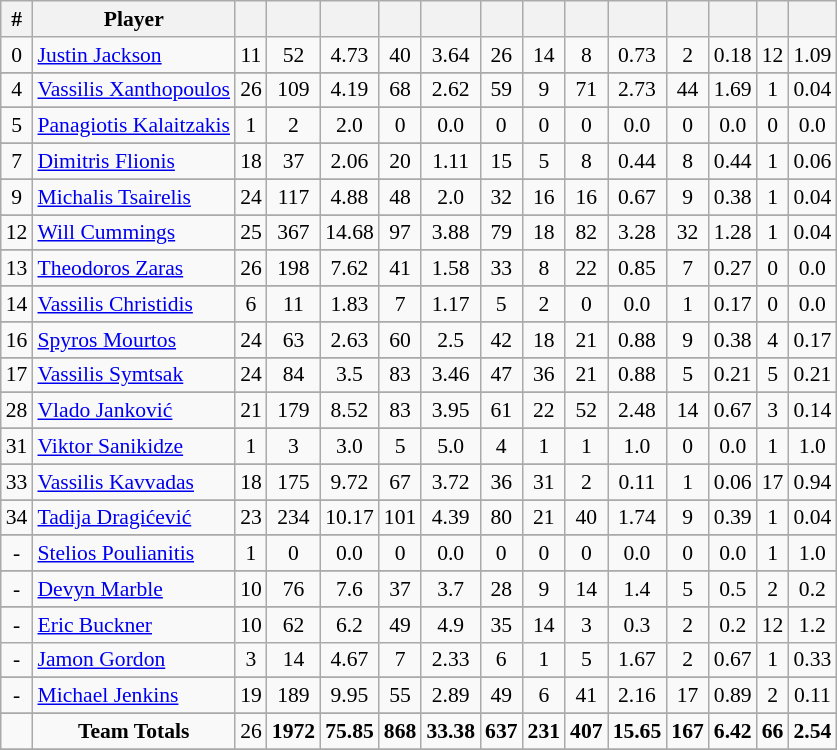<table class="wikitable sortable" style="font-size:90%; text-align:center;">
<tr>
<th>#</th>
<th>Player</th>
<th></th>
<th></th>
<th></th>
<th></th>
<th></th>
<th></th>
<th></th>
<th></th>
<th></th>
<th></th>
<th></th>
<th></th>
<th></th>
</tr>
<tr>
<td>0</td>
<td align="left"> <a href='#'>Justin Jackson</a></td>
<td>11</td>
<td>52</td>
<td>4.73</td>
<td>40</td>
<td>3.64</td>
<td>26</td>
<td>14</td>
<td>8</td>
<td>0.73</td>
<td>2</td>
<td>0.18</td>
<td>12</td>
<td>1.09</td>
</tr>
<tr>
</tr>
<tr>
<td>4</td>
<td align="left"> <a href='#'>Vassilis Xanthopoulos</a></td>
<td>26</td>
<td>109</td>
<td>4.19</td>
<td>68</td>
<td>2.62</td>
<td>59</td>
<td>9</td>
<td>71</td>
<td>2.73</td>
<td>44</td>
<td>1.69</td>
<td>1</td>
<td>0.04</td>
</tr>
<tr>
</tr>
<tr>
<td>5</td>
<td align="left"> <a href='#'>Panagiotis Kalaitzakis</a></td>
<td>1</td>
<td>2</td>
<td>2.0</td>
<td>0</td>
<td>0.0</td>
<td>0</td>
<td>0</td>
<td>0</td>
<td>0.0</td>
<td>0</td>
<td>0.0</td>
<td>0</td>
<td>0.0</td>
</tr>
<tr>
</tr>
<tr>
<td>7</td>
<td align="left"> <a href='#'>Dimitris Flionis</a></td>
<td>18</td>
<td>37</td>
<td>2.06</td>
<td>20</td>
<td>1.11</td>
<td>15</td>
<td>5</td>
<td>8</td>
<td>0.44</td>
<td>8</td>
<td>0.44</td>
<td>1</td>
<td>0.06</td>
</tr>
<tr>
</tr>
<tr>
<td>9</td>
<td align="left"> <a href='#'>Michalis Tsairelis</a></td>
<td>24</td>
<td>117</td>
<td>4.88</td>
<td>48</td>
<td>2.0</td>
<td>32</td>
<td>16</td>
<td>16</td>
<td>0.67</td>
<td>9</td>
<td>0.38</td>
<td>1</td>
<td>0.04</td>
</tr>
<tr>
</tr>
<tr>
<td>12</td>
<td align="left"> <a href='#'>Will Cummings</a></td>
<td>25</td>
<td>367</td>
<td>14.68</td>
<td>97</td>
<td>3.88</td>
<td>79</td>
<td>18</td>
<td>82</td>
<td>3.28</td>
<td>32</td>
<td>1.28</td>
<td>1</td>
<td>0.04</td>
</tr>
<tr>
</tr>
<tr>
<td>13</td>
<td align="left"> <a href='#'>Theodoros Zaras</a></td>
<td>26</td>
<td>198</td>
<td>7.62</td>
<td>41</td>
<td>1.58</td>
<td>33</td>
<td>8</td>
<td>22</td>
<td>0.85</td>
<td>7</td>
<td>0.27</td>
<td>0</td>
<td>0.0</td>
</tr>
<tr>
</tr>
<tr>
<td>14</td>
<td align="left"> <a href='#'>Vassilis Christidis</a></td>
<td>6</td>
<td>11</td>
<td>1.83</td>
<td>7</td>
<td>1.17</td>
<td>5</td>
<td>2</td>
<td>0</td>
<td>0.0</td>
<td>1</td>
<td>0.17</td>
<td>0</td>
<td>0.0</td>
</tr>
<tr>
</tr>
<tr>
<td>16</td>
<td align="left"> <a href='#'>Spyros Mourtos</a></td>
<td>24</td>
<td>63</td>
<td>2.63</td>
<td>60</td>
<td>2.5</td>
<td>42</td>
<td>18</td>
<td>21</td>
<td>0.88</td>
<td>9</td>
<td>0.38</td>
<td>4</td>
<td>0.17</td>
</tr>
<tr>
</tr>
<tr>
<td>17</td>
<td align="left"> <a href='#'>Vassilis Symtsak</a></td>
<td>24</td>
<td>84</td>
<td>3.5</td>
<td>83</td>
<td>3.46</td>
<td>47</td>
<td>36</td>
<td>21</td>
<td>0.88</td>
<td>5</td>
<td>0.21</td>
<td>5</td>
<td>0.21</td>
</tr>
<tr>
</tr>
<tr>
<td>28</td>
<td align="left"> <a href='#'>Vlado Janković</a></td>
<td>21</td>
<td>179</td>
<td>8.52</td>
<td>83</td>
<td>3.95</td>
<td>61</td>
<td>22</td>
<td>52</td>
<td>2.48</td>
<td>14</td>
<td>0.67</td>
<td>3</td>
<td>0.14</td>
</tr>
<tr>
</tr>
<tr>
<td>31</td>
<td align="left"> <a href='#'>Viktor Sanikidze</a></td>
<td>1</td>
<td>3</td>
<td>3.0</td>
<td>5</td>
<td>5.0</td>
<td>4</td>
<td>1</td>
<td>1</td>
<td>1.0</td>
<td>0</td>
<td>0.0</td>
<td>1</td>
<td>1.0</td>
</tr>
<tr>
</tr>
<tr>
<td>33</td>
<td align="left"> <a href='#'>Vassilis Kavvadas</a></td>
<td>18</td>
<td>175</td>
<td>9.72</td>
<td>67</td>
<td>3.72</td>
<td>36</td>
<td>31</td>
<td>2</td>
<td>0.11</td>
<td>1</td>
<td>0.06</td>
<td>17</td>
<td>0.94</td>
</tr>
<tr>
</tr>
<tr>
<td>34</td>
<td align="left"> <a href='#'>Tadija Dragićević</a></td>
<td>23</td>
<td>234</td>
<td>10.17</td>
<td>101</td>
<td>4.39</td>
<td>80</td>
<td>21</td>
<td>40</td>
<td>1.74</td>
<td>9</td>
<td>0.39</td>
<td>1</td>
<td>0.04</td>
</tr>
<tr>
</tr>
<tr>
<td>-</td>
<td align="left"> <a href='#'>Stelios Poulianitis</a></td>
<td>1</td>
<td>0</td>
<td>0.0</td>
<td>0</td>
<td>0.0</td>
<td>0</td>
<td>0</td>
<td>0</td>
<td>0.0</td>
<td>0</td>
<td>0.0</td>
<td>1</td>
<td>1.0</td>
</tr>
<tr>
</tr>
<tr>
<td>-</td>
<td align="left"> <a href='#'>Devyn Marble</a></td>
<td>10</td>
<td>76</td>
<td>7.6</td>
<td>37</td>
<td>3.7</td>
<td>28</td>
<td>9</td>
<td>14</td>
<td>1.4</td>
<td>5</td>
<td>0.5</td>
<td>2</td>
<td>0.2</td>
</tr>
<tr>
</tr>
<tr>
<td>-</td>
<td align="left"> <a href='#'>Eric Buckner</a></td>
<td>10</td>
<td>62</td>
<td>6.2</td>
<td>49</td>
<td>4.9</td>
<td>35</td>
<td>14</td>
<td>3</td>
<td>0.3</td>
<td>2</td>
<td>0.2</td>
<td>12</td>
<td>1.2</td>
</tr>
<tr>
<td>-</td>
<td align="left"> <a href='#'>Jamon Gordon</a></td>
<td>3</td>
<td>14</td>
<td>4.67</td>
<td>7</td>
<td>2.33</td>
<td>6</td>
<td>1</td>
<td>5</td>
<td>1.67</td>
<td>2</td>
<td>0.67</td>
<td>1</td>
<td>0.33</td>
</tr>
<tr>
</tr>
<tr>
<td>-</td>
<td align="left"> <a href='#'>Michael Jenkins</a></td>
<td>19</td>
<td>189</td>
<td>9.95</td>
<td>55</td>
<td>2.89</td>
<td>49</td>
<td>6</td>
<td>41</td>
<td>2.16</td>
<td>17</td>
<td>0.89</td>
<td>2</td>
<td>0.11</td>
</tr>
<tr>
</tr>
<tr>
</tr>
<tr>
<td></td>
<td><strong>Team Totals</strong></td>
<td>26</td>
<td><strong>1972</strong></td>
<td><strong>75.85</strong></td>
<td><strong>868</strong></td>
<td><strong>33.38</strong></td>
<td><strong>637</strong></td>
<td><strong>231</strong></td>
<td><strong>407</strong></td>
<td><strong>15.65</strong></td>
<td><strong>167</strong></td>
<td><strong>6.42</strong></td>
<td><strong>66</strong></td>
<td><strong>2.54</strong></td>
</tr>
<tr>
</tr>
</table>
